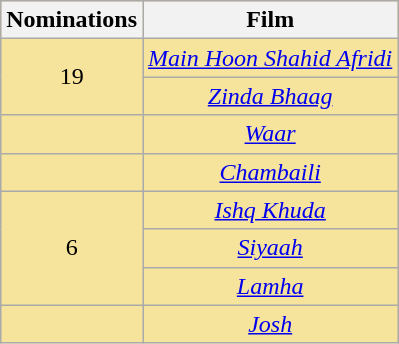<table class="wikitable" rowspan=2 style="text-align: center; background: #f6e39c">
<tr>
<th scope="col" style="width:55px;">Nominations</th>
<th scope="col" style="text-align:center;">Film</th>
</tr>
<tr>
<td rowspan=2 style="text-align:center">19</td>
<td><em><a href='#'>Main Hoon Shahid Afridi</a></em></td>
</tr>
<tr>
<td><em><a href='#'>Zinda Bhaag</a></em></td>
</tr>
<tr>
<td></td>
<td><em><a href='#'>Waar</a></em></td>
</tr>
<tr>
<td></td>
<td><em><a href='#'>Chambaili</a></em></td>
</tr>
<tr>
<td rowspan=3 style="text-align:center">6</td>
<td><em><a href='#'>Ishq Khuda</a></em></td>
</tr>
<tr>
<td><em><a href='#'>Siyaah</a></em></td>
</tr>
<tr>
<td><em><a href='#'>Lamha</a></em></td>
</tr>
<tr>
<td></td>
<td><em><a href='#'>Josh</a></em></td>
</tr>
</table>
